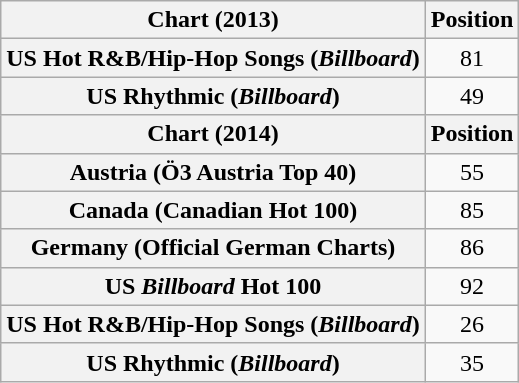<table class="wikitable plainrowheaders">
<tr>
<th scope="col">Chart (2013)</th>
<th scope="col">Position</th>
</tr>
<tr>
<th scope="row">US Hot R&B/Hip-Hop Songs (<em>Billboard</em>)</th>
<td style="text-align:center;">81</td>
</tr>
<tr>
<th scope="row">US Rhythmic (<em>Billboard</em>)</th>
<td style="text-align:center;">49</td>
</tr>
<tr>
<th scope="col">Chart (2014)</th>
<th scope="col">Position</th>
</tr>
<tr>
<th scope="row">Austria (Ö3 Austria Top 40)</th>
<td style="text-align:center;">55</td>
</tr>
<tr>
<th scope="row">Canada (Canadian Hot 100)</th>
<td style="text-align:center;">85</td>
</tr>
<tr>
<th scope="row">Germany (Official German Charts)</th>
<td style="text-align:center;">86</td>
</tr>
<tr>
<th scope="row">US <em>Billboard</em> Hot 100</th>
<td style="text-align:center;">92</td>
</tr>
<tr>
<th scope="row">US Hot R&B/Hip-Hop Songs (<em>Billboard</em>)</th>
<td style="text-align:center;">26</td>
</tr>
<tr>
<th scope="row">US Rhythmic (<em>Billboard</em>)</th>
<td style="text-align:center;">35</td>
</tr>
</table>
